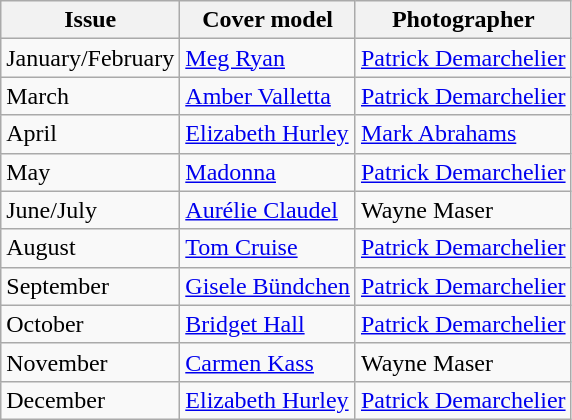<table class="sortable wikitable">
<tr>
<th>Issue</th>
<th>Cover model</th>
<th>Photographer</th>
</tr>
<tr>
<td>January/February</td>
<td><a href='#'>Meg Ryan</a></td>
<td><a href='#'>Patrick Demarchelier</a></td>
</tr>
<tr>
<td>March</td>
<td><a href='#'>Amber Valletta</a></td>
<td><a href='#'>Patrick Demarchelier</a></td>
</tr>
<tr>
<td>April</td>
<td><a href='#'>Elizabeth Hurley</a></td>
<td><a href='#'>Mark Abrahams</a></td>
</tr>
<tr>
<td>May</td>
<td><a href='#'>Madonna</a></td>
<td><a href='#'>Patrick Demarchelier</a></td>
</tr>
<tr>
<td>June/July</td>
<td><a href='#'>Aurélie Claudel</a></td>
<td>Wayne Maser</td>
</tr>
<tr>
<td>August</td>
<td><a href='#'>Tom Cruise</a></td>
<td><a href='#'>Patrick Demarchelier</a></td>
</tr>
<tr>
<td>September</td>
<td><a href='#'>Gisele Bündchen</a></td>
<td><a href='#'>Patrick Demarchelier</a></td>
</tr>
<tr>
<td>October</td>
<td><a href='#'>Bridget Hall</a></td>
<td><a href='#'>Patrick Demarchelier</a></td>
</tr>
<tr>
<td>November</td>
<td><a href='#'>Carmen Kass</a></td>
<td>Wayne Maser</td>
</tr>
<tr>
<td>December</td>
<td><a href='#'>Elizabeth Hurley</a></td>
<td><a href='#'>Patrick Demarchelier</a></td>
</tr>
</table>
